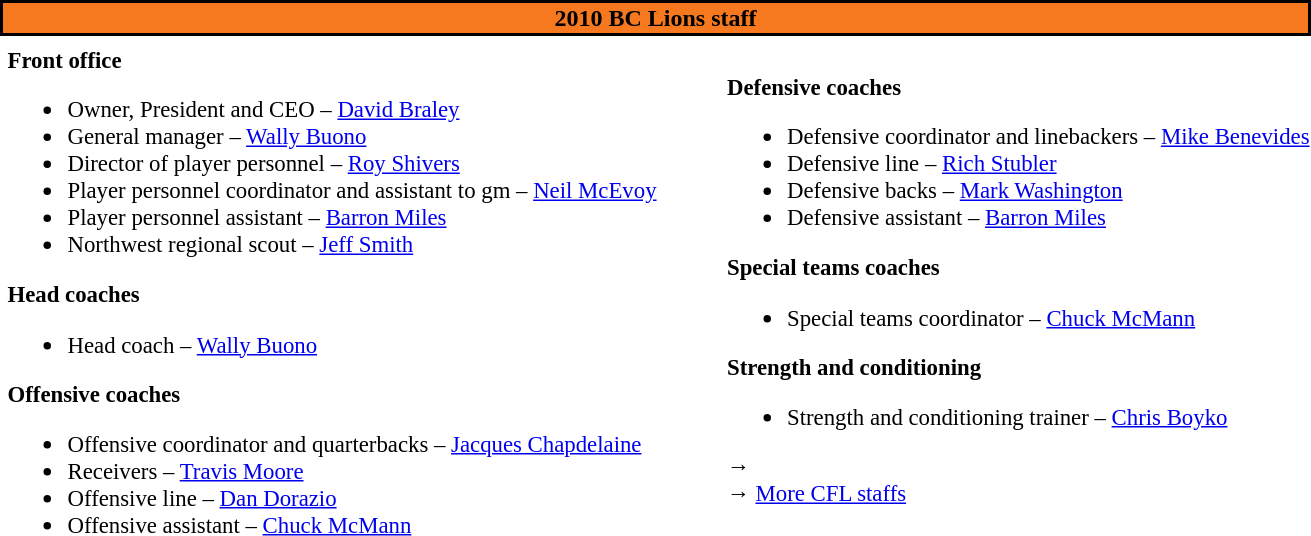<table class="toccolours" style="text-align: left;">
<tr>
<th colspan="7" style="background:#f6791f; color:black; border:2px solid black; text-align:center;">2010 BC Lions staff</th>
</tr>
<tr>
<td colspan="7" style="text-align:right;"></td>
</tr>
<tr>
<td valign="top"></td>
<td style="font-size:95%; vertical-align:top;"><strong>Front office</strong><br><ul><li>Owner, President and CEO – <a href='#'>David Braley</a></li><li>General manager – <a href='#'>Wally Buono</a></li><li>Director of player personnel – <a href='#'>Roy Shivers</a></li><li>Player personnel coordinator and assistant to gm – <a href='#'>Neil McEvoy</a></li><li>Player personnel assistant – <a href='#'>Barron Miles</a></li><li>Northwest regional scout – <a href='#'>Jeff Smith</a></li></ul><strong>Head coaches</strong><ul><li>Head coach – <a href='#'>Wally Buono</a></li></ul><strong>Offensive coaches</strong><ul><li>Offensive coordinator and quarterbacks – <a href='#'>Jacques Chapdelaine</a></li><li>Receivers – <a href='#'>Travis Moore</a></li><li>Offensive line – <a href='#'>Dan Dorazio</a></li><li>Offensive assistant – <a href='#'>Chuck McMann</a></li></ul></td>
<td width="35"> </td>
<td valign="top"></td>
<td style="font-size:95%; vertical-align:top;"><br><strong>Defensive coaches</strong><ul><li>Defensive coordinator and linebackers – <a href='#'>Mike Benevides</a></li><li>Defensive line – <a href='#'>Rich Stubler</a></li><li>Defensive backs – <a href='#'>Mark Washington</a></li><li>Defensive assistant – <a href='#'>Barron Miles</a></li></ul><strong>Special teams coaches</strong><ul><li>Special teams coordinator – <a href='#'>Chuck McMann</a></li></ul><strong>Strength and conditioning</strong><ul><li>Strength and conditioning trainer – <a href='#'>Chris Boyko</a></li></ul>→ <span></span><br>
→ <a href='#'>More CFL staffs</a></td>
</tr>
</table>
